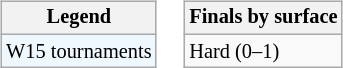<table>
<tr valign=top>
<td><br><table class=wikitable style="font-size:85%;">
<tr>
<th>Legend</th>
</tr>
<tr style="background:#f0f8ff;">
<td>W15 tournaments</td>
</tr>
</table>
</td>
<td><br><table class="wikitable" style=font-size:85%;>
<tr>
<th>Finals by surface</th>
</tr>
<tr>
<td>Hard (0–1)</td>
</tr>
</table>
</td>
</tr>
</table>
